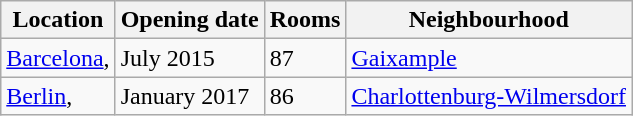<table class="wikitable">
<tr>
<th>Location</th>
<th>Opening date</th>
<th>Rooms</th>
<th>Neighbourhood</th>
</tr>
<tr>
<td><a href='#'>Barcelona</a>, </td>
<td>July 2015</td>
<td>87</td>
<td><a href='#'>Gaixample</a></td>
</tr>
<tr>
<td><a href='#'>Berlin</a>, </td>
<td>January 2017</td>
<td>86</td>
<td><a href='#'>Charlottenburg-Wilmersdorf</a></td>
</tr>
</table>
